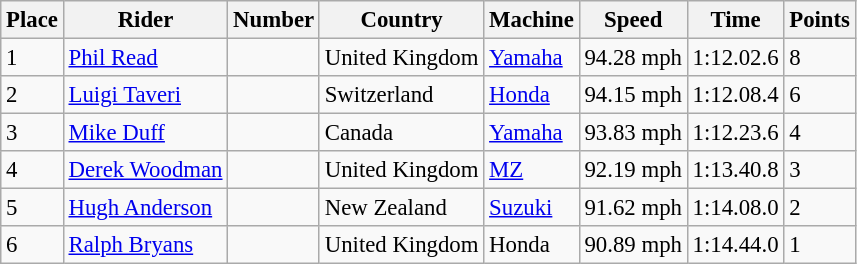<table class="wikitable" style="font-size: 95%;">
<tr>
<th>Place</th>
<th>Rider</th>
<th>Number</th>
<th>Country</th>
<th>Machine</th>
<th>Speed</th>
<th>Time</th>
<th>Points</th>
</tr>
<tr>
<td>1</td>
<td> <a href='#'>Phil Read</a></td>
<td></td>
<td>United Kingdom</td>
<td><a href='#'>Yamaha</a></td>
<td>94.28 mph</td>
<td>1:12.02.6</td>
<td>8</td>
</tr>
<tr>
<td>2</td>
<td> <a href='#'>Luigi Taveri</a></td>
<td></td>
<td>Switzerland</td>
<td><a href='#'>Honda</a></td>
<td>94.15 mph</td>
<td>1:12.08.4</td>
<td>6</td>
</tr>
<tr>
<td>3</td>
<td> <a href='#'>Mike Duff</a></td>
<td></td>
<td>Canada</td>
<td><a href='#'>Yamaha</a></td>
<td>93.83 mph</td>
<td>1:12.23.6</td>
<td>4</td>
</tr>
<tr>
<td>4</td>
<td> <a href='#'>Derek Woodman</a></td>
<td></td>
<td>United Kingdom</td>
<td><a href='#'>MZ</a></td>
<td>92.19 mph</td>
<td>1:13.40.8</td>
<td>3</td>
</tr>
<tr>
<td>5</td>
<td> <a href='#'>Hugh Anderson</a></td>
<td></td>
<td>New Zealand</td>
<td><a href='#'>Suzuki</a></td>
<td>91.62 mph</td>
<td>1:14.08.0</td>
<td>2</td>
</tr>
<tr>
<td>6</td>
<td> <a href='#'>Ralph Bryans</a></td>
<td></td>
<td>United Kingdom</td>
<td>Honda</td>
<td>90.89 mph</td>
<td>1:14.44.0</td>
<td>1</td>
</tr>
</table>
